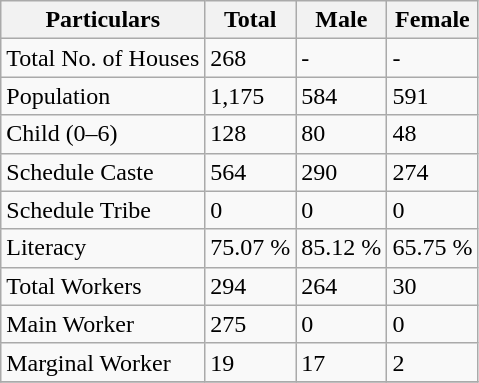<table class="wikitable sortable">
<tr>
<th>Particulars</th>
<th>Total</th>
<th>Male</th>
<th>Female</th>
</tr>
<tr>
<td>Total No. of Houses</td>
<td>268</td>
<td>-</td>
<td>-</td>
</tr>
<tr>
<td>Population</td>
<td>1,175</td>
<td>584</td>
<td>591</td>
</tr>
<tr>
<td>Child (0–6)</td>
<td>128</td>
<td>80</td>
<td>48</td>
</tr>
<tr>
<td>Schedule Caste</td>
<td>564</td>
<td>290</td>
<td>274</td>
</tr>
<tr>
<td>Schedule Tribe</td>
<td>0</td>
<td>0</td>
<td>0</td>
</tr>
<tr>
<td>Literacy</td>
<td>75.07 %</td>
<td>85.12 %</td>
<td>65.75 %</td>
</tr>
<tr>
<td>Total Workers</td>
<td>294</td>
<td>264</td>
<td>30</td>
</tr>
<tr>
<td>Main Worker</td>
<td>275</td>
<td>0</td>
<td>0</td>
</tr>
<tr>
<td>Marginal Worker</td>
<td>19</td>
<td>17</td>
<td>2</td>
</tr>
<tr>
</tr>
</table>
